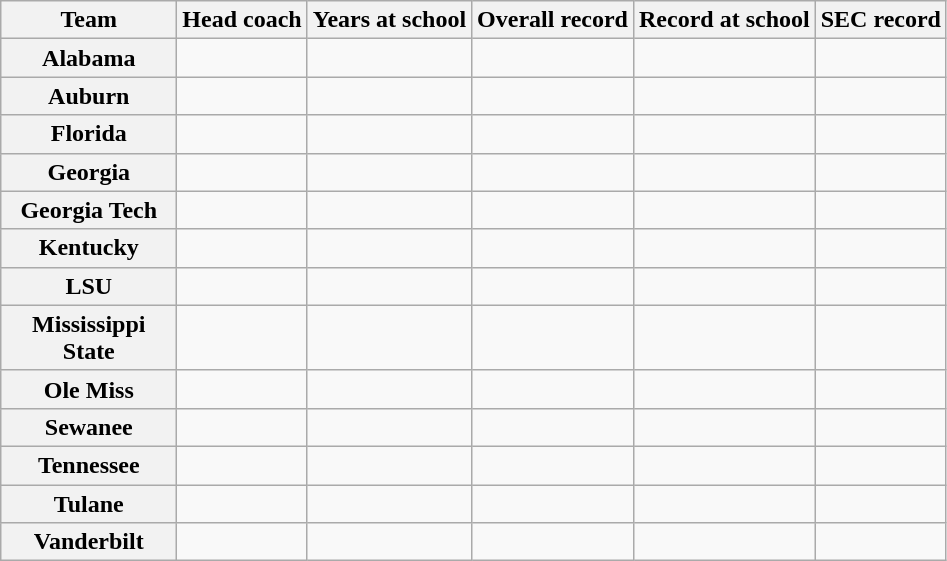<table class="wikitable sortable" style="text-align: center;">
<tr>
<th width="110">Team</th>
<th>Head coach</th>
<th>Years at school</th>
<th>Overall record</th>
<th>Record at school</th>
<th>SEC record</th>
</tr>
<tr>
<th><strong>Alabama</strong></th>
<td></td>
<td></td>
<td data-sort-value=></td>
<td data-sort-value=></td>
<td data-sort-value=></td>
</tr>
<tr>
<th><strong>Auburn</strong></th>
<td></td>
<td></td>
<td data-sort-value=></td>
<td data-sort-value=></td>
<td data-sort-value=></td>
</tr>
<tr>
<th><strong>Florida</strong></th>
<td></td>
<td></td>
<td data-sort-value=></td>
<td data-sort-value=></td>
<td data-sort-value=></td>
</tr>
<tr>
<th><strong>Georgia</strong></th>
<td></td>
<td></td>
<td data-sort-value=></td>
<td data-sort-value=></td>
<td data-sort-value=></td>
</tr>
<tr>
<th><strong>Georgia Tech</strong></th>
<td></td>
<td></td>
<td data-sort-value=></td>
<td data-sort-value=></td>
<td data-sort-value=></td>
</tr>
<tr>
<th><strong>Kentucky</strong></th>
<td></td>
<td></td>
<td data-sort-value=></td>
<td data-sort-value=></td>
<td data-sort-value=></td>
</tr>
<tr>
<th><strong>LSU</strong></th>
<td></td>
<td></td>
<td data-sort-value=></td>
<td data-sort-value=></td>
<td data-sort-value=></td>
</tr>
<tr>
<th><strong>Mississippi State</strong></th>
<td></td>
<td></td>
<td data-sort-value=></td>
<td data-sort-value=></td>
<td data-sort-value=></td>
</tr>
<tr>
<th><strong>Ole Miss</strong></th>
<td></td>
<td></td>
<td data-sort-value=></td>
<td data-sort-value=></td>
<td data-sort-value=></td>
</tr>
<tr>
<th><strong>Sewanee</strong></th>
<td></td>
<td></td>
<td data-sort-value=></td>
<td data-sort-value=></td>
<td data-sort-value=></td>
</tr>
<tr>
<th><strong>Tennessee</strong></th>
<td></td>
<td></td>
<td data-sort-value=></td>
<td data-sort-value=></td>
<td data-sort-value=></td>
</tr>
<tr>
<th><strong>Tulane</strong></th>
<td></td>
<td></td>
<td data-sort-value=></td>
<td data-sort-value=></td>
<td data-sort-value=></td>
</tr>
<tr>
<th><strong>Vanderbilt</strong></th>
<td></td>
<td></td>
<td data-sort-value=></td>
<td data-sort-value=></td>
<td data-sort-value=></td>
</tr>
</table>
